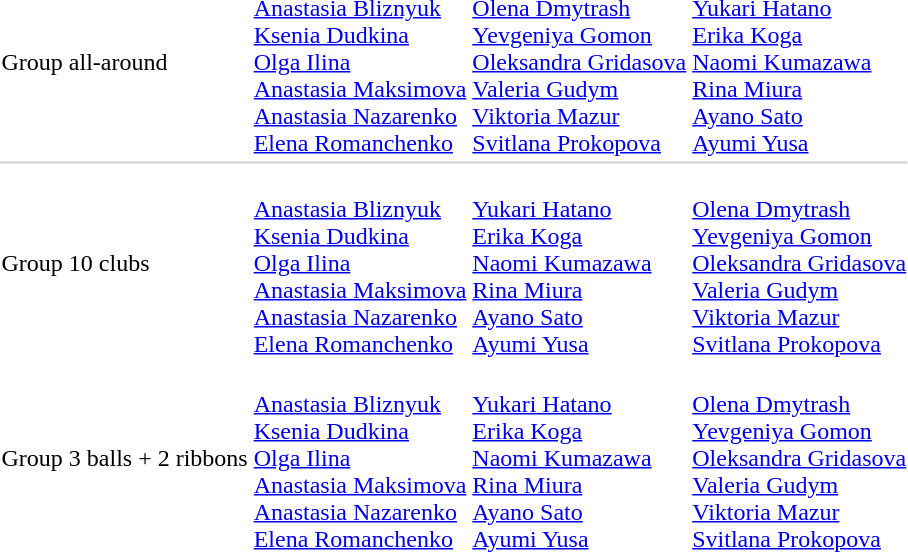<table>
<tr>
<td>Group all-around<br></td>
<td><br><a href='#'>Anastasia Bliznyuk</a><br><a href='#'>Ksenia Dudkina</a><br><a href='#'>Olga Ilina</a><br><a href='#'>Anastasia Maksimova</a><br><a href='#'>Anastasia Nazarenko</a><br><a href='#'>Elena Romanchenko</a></td>
<td><br><a href='#'>Olena Dmytrash</a><br><a href='#'>Yevgeniya Gomon</a><br><a href='#'>Oleksandra Gridasova</a><br><a href='#'>Valeria Gudym</a><br><a href='#'>Viktoria Mazur</a><br><a href='#'>Svitlana Prokopova</a></td>
<td><br><a href='#'>Yukari Hatano</a><br><a href='#'>Erika Koga</a><br><a href='#'>Naomi Kumazawa</a><br><a href='#'>Rina Miura</a><br><a href='#'>Ayano Sato</a><br><a href='#'>Ayumi Yusa</a></td>
</tr>
<tr bgcolor=#DDDDDD>
<td colspan=7></td>
</tr>
<tr>
<td>Group 10 clubs<br></td>
<td><br><a href='#'>Anastasia Bliznyuk</a><br><a href='#'>Ksenia Dudkina</a><br><a href='#'>Olga Ilina</a><br><a href='#'>Anastasia Maksimova</a><br><a href='#'>Anastasia Nazarenko</a><br><a href='#'>Elena Romanchenko</a></td>
<td><br><a href='#'>Yukari Hatano</a><br><a href='#'>Erika Koga</a><br><a href='#'>Naomi Kumazawa</a><br><a href='#'>Rina Miura</a><br><a href='#'>Ayano Sato</a><br><a href='#'>Ayumi Yusa</a></td>
<td><br><a href='#'>Olena Dmytrash</a><br><a href='#'>Yevgeniya Gomon</a><br><a href='#'>Oleksandra Gridasova</a><br><a href='#'>Valeria Gudym</a><br><a href='#'>Viktoria Mazur</a><br><a href='#'>Svitlana Prokopova</a></td>
</tr>
<tr>
<td>Group 3 balls + 2 ribbons<br></td>
<td><br><a href='#'>Anastasia Bliznyuk</a><br><a href='#'>Ksenia Dudkina</a><br><a href='#'>Olga Ilina</a><br><a href='#'>Anastasia Maksimova</a><br><a href='#'>Anastasia Nazarenko</a><br><a href='#'>Elena Romanchenko</a></td>
<td><br><a href='#'>Yukari Hatano</a><br><a href='#'>Erika Koga</a><br><a href='#'>Naomi Kumazawa</a><br><a href='#'>Rina Miura</a><br><a href='#'>Ayano Sato</a><br><a href='#'>Ayumi Yusa</a></td>
<td><br><a href='#'>Olena Dmytrash</a><br><a href='#'>Yevgeniya Gomon</a><br><a href='#'>Oleksandra Gridasova</a><br><a href='#'>Valeria Gudym</a><br><a href='#'>Viktoria Mazur</a><br><a href='#'>Svitlana Prokopova</a></td>
</tr>
</table>
